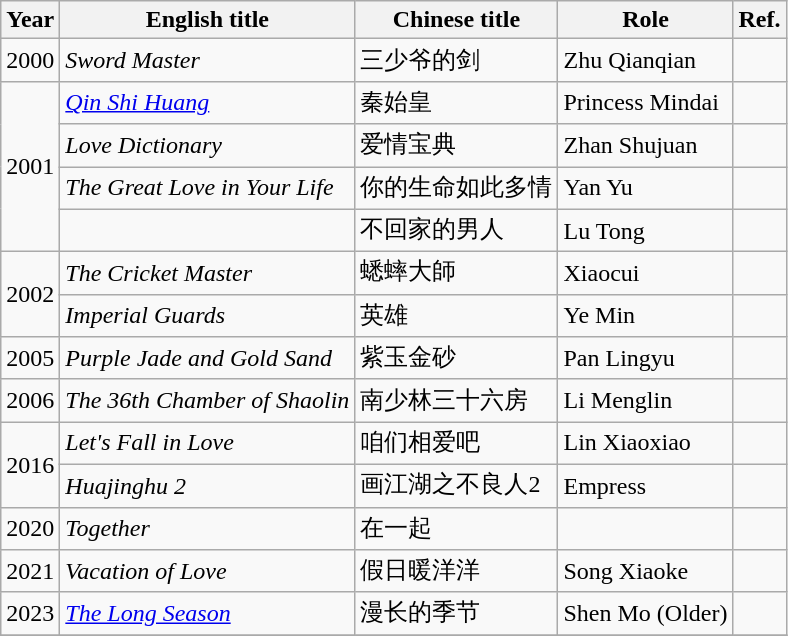<table class="wikitable">
<tr>
<th>Year</th>
<th>English title</th>
<th>Chinese title</th>
<th>Role</th>
<th>Ref.</th>
</tr>
<tr>
<td>2000</td>
<td><em>Sword Master</em></td>
<td>三少爷的剑</td>
<td>Zhu Qianqian</td>
<td></td>
</tr>
<tr>
<td rowspan=4>2001</td>
<td><em><a href='#'>Qin Shi Huang</a></em></td>
<td>秦始皇</td>
<td>Princess Mindai</td>
<td></td>
</tr>
<tr>
<td><em>Love Dictionary</em></td>
<td>爱情宝典</td>
<td>Zhan Shujuan</td>
<td></td>
</tr>
<tr>
<td><em>The Great Love in Your Life</em></td>
<td>你的生命如此多情</td>
<td>Yan Yu</td>
<td></td>
</tr>
<tr>
<td></td>
<td>不回家的男人</td>
<td>Lu Tong</td>
<td></td>
</tr>
<tr>
<td rowspan=2>2002</td>
<td><em>The Cricket Master</em></td>
<td>蟋蟀大師</td>
<td>Xiaocui</td>
<td></td>
</tr>
<tr>
<td><em>Imperial Guards</em></td>
<td>英雄</td>
<td>Ye Min</td>
<td></td>
</tr>
<tr>
<td>2005</td>
<td><em>Purple Jade and Gold Sand</em></td>
<td>紫玉金砂</td>
<td>Pan Lingyu</td>
<td></td>
</tr>
<tr>
<td>2006</td>
<td><em>The 36th Chamber of Shaolin</em></td>
<td>南少林三十六房</td>
<td>Li Menglin</td>
<td></td>
</tr>
<tr>
<td rowspan=2>2016</td>
<td><em>Let's Fall in Love</em></td>
<td>咱们相爱吧</td>
<td>Lin Xiaoxiao</td>
<td></td>
</tr>
<tr>
<td><em>Huajinghu 2</em></td>
<td>画江湖之不良人2</td>
<td>Empress</td>
<td></td>
</tr>
<tr>
<td>2020</td>
<td><em>Together</em></td>
<td>在一起</td>
<td></td>
<td></td>
</tr>
<tr>
<td>2021</td>
<td><em>Vacation of Love</em></td>
<td>假日暖洋洋</td>
<td>Song Xiaoke</td>
<td></td>
</tr>
<tr>
<td>2023</td>
<td><em><a href='#'>The Long Season</a></em></td>
<td>漫长的季节</td>
<td>Shen Mo (Older)</td>
<td></td>
</tr>
<tr>
</tr>
</table>
